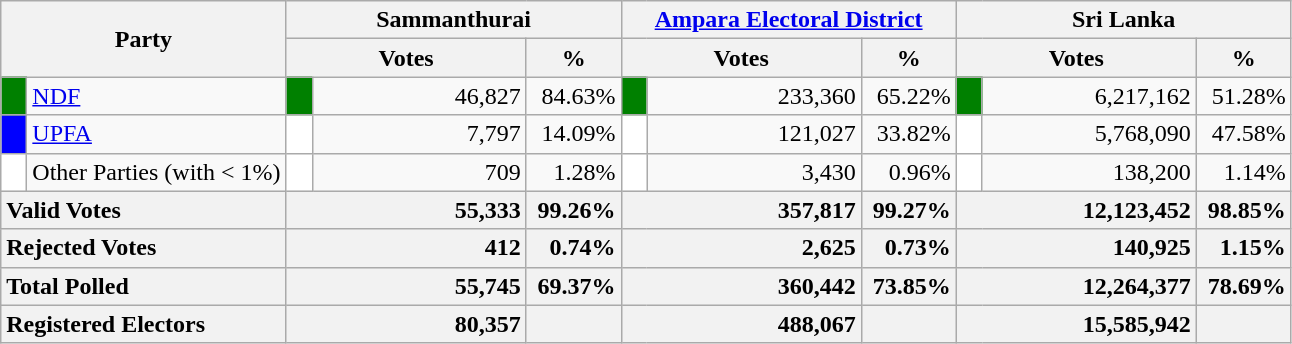<table class="wikitable">
<tr>
<th colspan="2" width="144px"rowspan="2">Party</th>
<th colspan="3" width="216px">Sammanthurai</th>
<th colspan="3" width="216px"><a href='#'>Ampara Electoral District</a></th>
<th colspan="3" width="216px">Sri Lanka</th>
</tr>
<tr>
<th colspan="2" width="144px">Votes</th>
<th>%</th>
<th colspan="2" width="144px">Votes</th>
<th>%</th>
<th colspan="2" width="144px">Votes</th>
<th>%</th>
</tr>
<tr>
<td style="background-color:green;" width="10px"></td>
<td style="text-align:left;"><a href='#'>NDF</a></td>
<td style="background-color:green;" width="10px"></td>
<td style="text-align:right;">46,827</td>
<td style="text-align:right;">84.63%</td>
<td style="background-color:green;" width="10px"></td>
<td style="text-align:right;">233,360</td>
<td style="text-align:right;">65.22%</td>
<td style="background-color:green;" width="10px"></td>
<td style="text-align:right;">6,217,162</td>
<td style="text-align:right;">51.28%</td>
</tr>
<tr>
<td style="background-color:blue;" width="10px"></td>
<td style="text-align:left;"><a href='#'>UPFA</a></td>
<td style="background-color:white;" width="10px"></td>
<td style="text-align:right;">7,797</td>
<td style="text-align:right;">14.09%</td>
<td style="background-color:white;" width="10px"></td>
<td style="text-align:right;">121,027</td>
<td style="text-align:right;">33.82%</td>
<td style="background-color:white;" width="10px"></td>
<td style="text-align:right;">5,768,090</td>
<td style="text-align:right;">47.58%</td>
</tr>
<tr>
<td style="background-color:white;" width="10px"></td>
<td style="text-align:left;">Other Parties (with < 1%)</td>
<td style="background-color:white;" width="10px"></td>
<td style="text-align:right;">709</td>
<td style="text-align:right;">1.28%</td>
<td style="background-color:white;" width="10px"></td>
<td style="text-align:right;">3,430</td>
<td style="text-align:right;">0.96%</td>
<td style="background-color:white;" width="10px"></td>
<td style="text-align:right;">138,200</td>
<td style="text-align:right;">1.14%</td>
</tr>
<tr>
<th colspan="2" width="144px"style="text-align:left;">Valid Votes</th>
<th style="text-align:right;"colspan="2" width="144px">55,333</th>
<th style="text-align:right;">99.26%</th>
<th style="text-align:right;"colspan="2" width="144px">357,817</th>
<th style="text-align:right;">99.27%</th>
<th style="text-align:right;"colspan="2" width="144px">12,123,452</th>
<th style="text-align:right;">98.85%</th>
</tr>
<tr>
<th colspan="2" width="144px"style="text-align:left;">Rejected Votes</th>
<th style="text-align:right;"colspan="2" width="144px">412</th>
<th style="text-align:right;">0.74%</th>
<th style="text-align:right;"colspan="2" width="144px">2,625</th>
<th style="text-align:right;">0.73%</th>
<th style="text-align:right;"colspan="2" width="144px">140,925</th>
<th style="text-align:right;">1.15%</th>
</tr>
<tr>
<th colspan="2" width="144px"style="text-align:left;">Total Polled</th>
<th style="text-align:right;"colspan="2" width="144px">55,745</th>
<th style="text-align:right;">69.37%</th>
<th style="text-align:right;"colspan="2" width="144px">360,442</th>
<th style="text-align:right;">73.85%</th>
<th style="text-align:right;"colspan="2" width="144px">12,264,377</th>
<th style="text-align:right;">78.69%</th>
</tr>
<tr>
<th colspan="2" width="144px"style="text-align:left;">Registered Electors</th>
<th style="text-align:right;"colspan="2" width="144px">80,357</th>
<th></th>
<th style="text-align:right;"colspan="2" width="144px">488,067</th>
<th></th>
<th style="text-align:right;"colspan="2" width="144px">15,585,942</th>
<th></th>
</tr>
</table>
